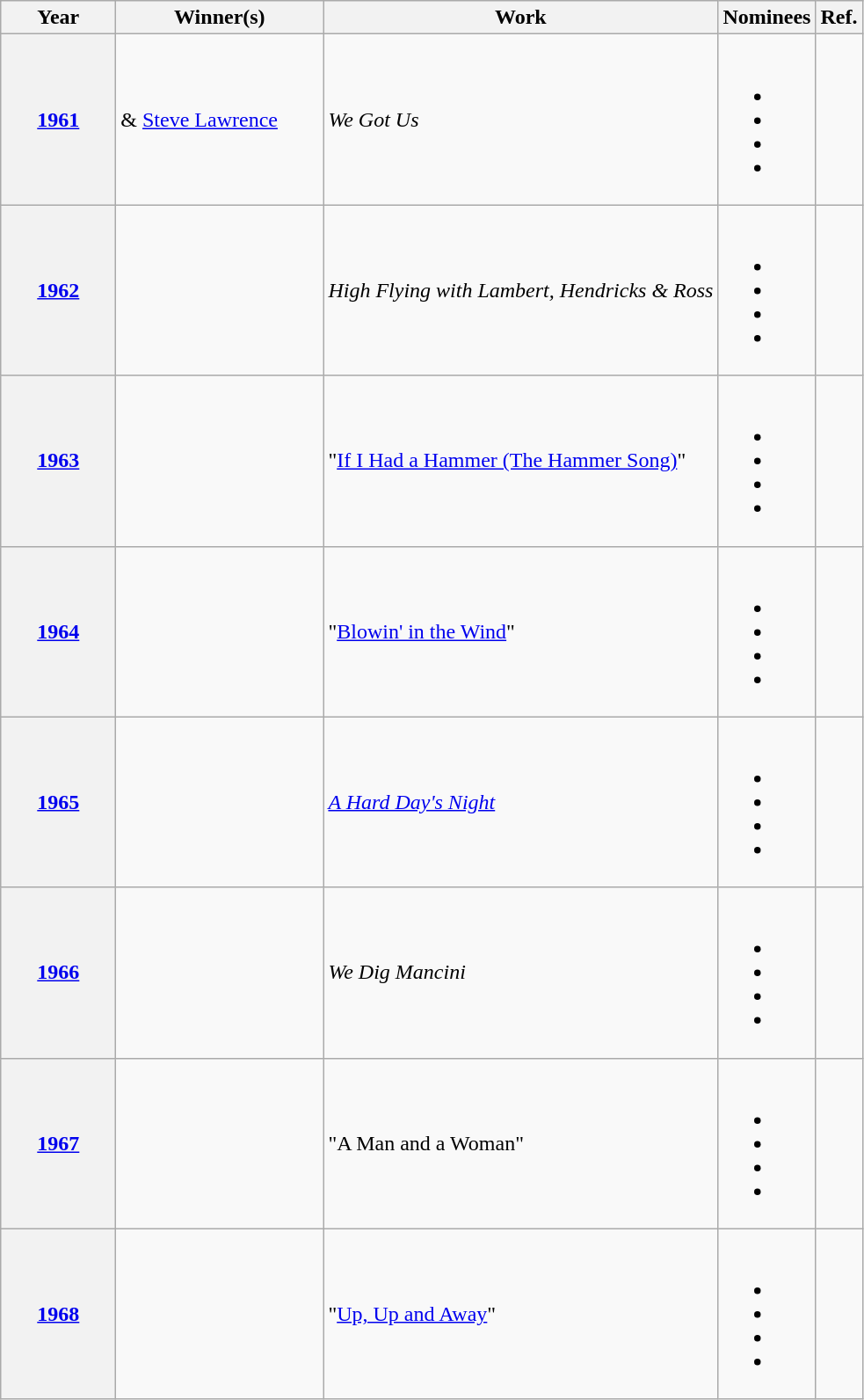<table class="wikitable sortable">
<tr>
<th scope="col" style="width:5em;">Year</th>
<th scope="col" style="width:150px;">Winner(s)</th>
<th scope="col">Work</th>
<th scope="col" class="unsortable">Nominees</th>
<th scope="col" class="unsortable">Ref.</th>
</tr>
<tr>
<th scope=><a href='#'>1961</a></th>
<td> & <a href='#'>Steve Lawrence</a></td>
<td><em>We Got Us</em></td>
<td><br><ul><li></li><li></li><li></li><li></li></ul></td>
<td style="text-align:center;"></td>
</tr>
<tr>
<th scope=><a href='#'>1962</a></th>
<td></td>
<td><em>High Flying with Lambert, Hendricks & Ross</em></td>
<td><br><ul><li></li><li></li><li></li><li></li></ul></td>
<td style="text-align:center;"></td>
</tr>
<tr>
<th scope=><a href='#'>1963</a></th>
<td></td>
<td>"<a href='#'>If I Had a Hammer (The Hammer Song)</a>"</td>
<td><br><ul><li></li><li></li><li></li><li></li></ul></td>
<td style="text-align:center;"></td>
</tr>
<tr>
<th scope=><a href='#'>1964</a></th>
<td></td>
<td>"<a href='#'>Blowin' in the Wind</a>"</td>
<td><br><ul><li></li><li></li><li></li><li></li></ul></td>
<td style="text-align:center;"></td>
</tr>
<tr>
<th scope=><a href='#'>1965</a></th>
<td></td>
<td><em><a href='#'>A Hard Day's Night</a></em></td>
<td><br><ul><li></li><li></li><li></li><li></li></ul></td>
<td style="text-align:center;"></td>
</tr>
<tr>
<th scope=><a href='#'>1966</a></th>
<td></td>
<td><em>We Dig Mancini</em></td>
<td><br><ul><li></li><li></li><li></li><li></li></ul></td>
<td style="text-align:center;"></td>
</tr>
<tr>
<th scope=><a href='#'>1967</a></th>
<td></td>
<td>"A Man and a Woman"</td>
<td><br><ul><li></li><li></li><li></li><li></li></ul></td>
<td style="text-align:center;"></td>
</tr>
<tr>
<th scope=><a href='#'>1968</a></th>
<td></td>
<td>"<a href='#'>Up, Up and Away</a>"</td>
<td><br><ul><li></li><li></li><li></li><li></li></ul></td>
<td style="text-align:center;"></td>
</tr>
</table>
